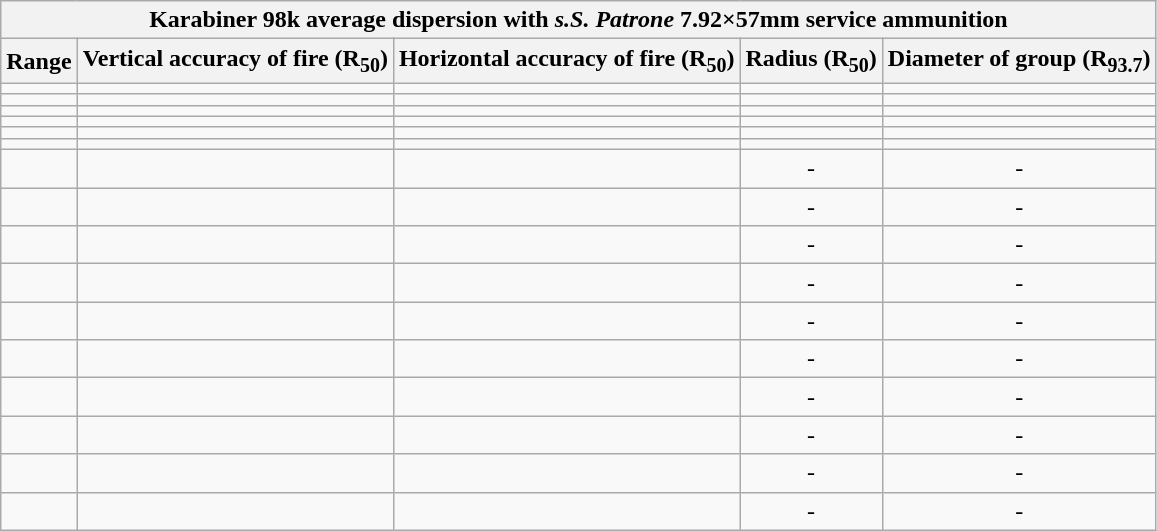<table class="wikitable" style="text-align: center;">
<tr>
<th colspan="5">Karabiner 98k average dispersion with <em>s.S. Patrone</em> 7.92×57mm service ammunition<br></th>
</tr>
<tr>
<th>Range</th>
<th>Vertical accuracy of fire (R<sub>50</sub>)</th>
<th>Horizontal accuracy of fire (R<sub>50</sub>)</th>
<th>Radius (R<sub>50</sub>)</th>
<th>Diameter of group (R<sub>93.7</sub>)</th>
</tr>
<tr>
<td></td>
<td></td>
<td></td>
<td></td>
<td></td>
</tr>
<tr>
<td></td>
<td></td>
<td></td>
<td></td>
<td></td>
</tr>
<tr>
<td></td>
<td></td>
<td></td>
<td></td>
<td></td>
</tr>
<tr>
<td></td>
<td></td>
<td></td>
<td></td>
<td></td>
</tr>
<tr>
<td></td>
<td></td>
<td></td>
<td></td>
<td></td>
</tr>
<tr>
<td></td>
<td></td>
<td></td>
<td></td>
<td></td>
</tr>
<tr>
<td></td>
<td></td>
<td></td>
<td>-</td>
<td>-</td>
</tr>
<tr>
<td></td>
<td></td>
<td></td>
<td>-</td>
<td>-</td>
</tr>
<tr>
<td></td>
<td></td>
<td></td>
<td>-</td>
<td>-</td>
</tr>
<tr>
<td></td>
<td></td>
<td></td>
<td>-</td>
<td>-</td>
</tr>
<tr>
<td></td>
<td></td>
<td></td>
<td>-</td>
<td>-</td>
</tr>
<tr>
<td></td>
<td></td>
<td></td>
<td>-</td>
<td>-</td>
</tr>
<tr>
<td></td>
<td></td>
<td></td>
<td>-</td>
<td>-</td>
</tr>
<tr>
<td></td>
<td></td>
<td></td>
<td>-</td>
<td>-</td>
</tr>
<tr>
<td></td>
<td></td>
<td></td>
<td>-</td>
<td>-</td>
</tr>
<tr>
<td></td>
<td></td>
<td></td>
<td>-</td>
<td>-</td>
</tr>
</table>
